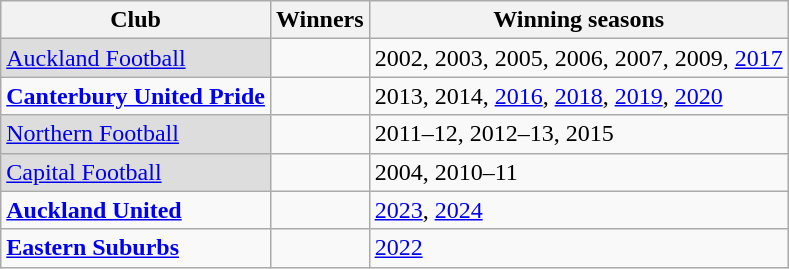<table class="wikitable">
<tr>
<th>Club</th>
<th>Winners</th>
<th>Winning seasons</th>
</tr>
<tr>
<td bgcolor=#DDD><a href='#'>Auckland Football</a></td>
<td></td>
<td>2002, 2003, 2005, 2006, 2007, 2009, <a href='#'>2017</a></td>
</tr>
<tr>
<td><strong><a href='#'>Canterbury United Pride</a></strong></td>
<td></td>
<td>2013, 2014, <a href='#'>2016</a>, <a href='#'>2018</a>, <a href='#'>2019</a>, <a href='#'>2020</a></td>
</tr>
<tr>
<td bgcolor=#DDD><a href='#'>Northern Football</a></td>
<td></td>
<td>2011–12, 2012–13, 2015</td>
</tr>
<tr>
<td bgcolor=#DDD><a href='#'>Capital Football</a></td>
<td></td>
<td>2004, 2010–11</td>
</tr>
<tr>
<td><strong><a href='#'>Auckland United</a></strong></td>
<td></td>
<td><a href='#'>2023</a>, <a href='#'>2024</a></td>
</tr>
<tr>
<td><strong><a href='#'>Eastern Suburbs</a></strong></td>
<td></td>
<td><a href='#'>2022</a></td>
</tr>
</table>
